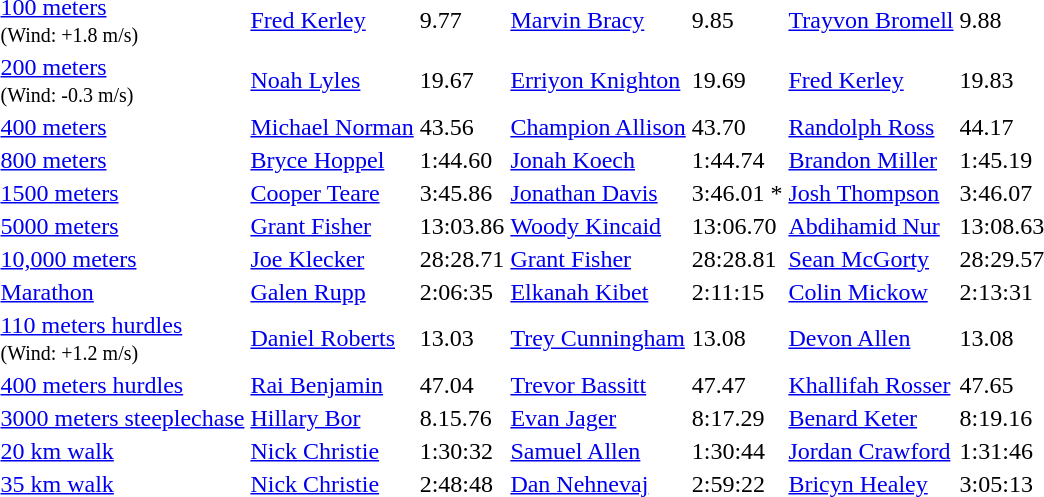<table>
<tr>
<td><a href='#'>100 meters</a><br><small>(Wind: +1.8 m/s)</small></td>
<td><a href='#'>Fred Kerley</a></td>
<td>9.77</td>
<td><a href='#'>Marvin Bracy</a></td>
<td>9.85 </td>
<td><a href='#'>Trayvon Bromell</a></td>
<td>9.88</td>
</tr>
<tr>
<td><a href='#'>200 meters</a><br><small>(Wind: -0.3 m/s)</small></td>
<td><a href='#'>Noah Lyles</a></td>
<td>19.67</td>
<td><a href='#'>Erriyon Knighton</a></td>
<td>19.69</td>
<td><a href='#'>Fred Kerley</a></td>
<td>19.83</td>
</tr>
<tr>
<td><a href='#'>400 meters</a></td>
<td><a href='#'>Michael Norman</a></td>
<td>43.56</td>
<td><a href='#'>Champion Allison</a></td>
<td>43.70</td>
<td><a href='#'>Randolph Ross</a></td>
<td>44.17</td>
</tr>
<tr>
<td><a href='#'>800 meters</a></td>
<td><a href='#'>Bryce Hoppel</a></td>
<td>1:44.60</td>
<td><a href='#'>Jonah Koech</a></td>
<td>1:44.74</td>
<td><a href='#'>Brandon Miller</a></td>
<td>1:45.19</td>
</tr>
<tr>
<td><a href='#'>1500 meters</a></td>
<td><a href='#'>Cooper Teare</a></td>
<td>3:45.86</td>
<td><a href='#'>Jonathan Davis</a></td>
<td>3:46.01 *</td>
<td><a href='#'>Josh Thompson</a></td>
<td>3:46.07</td>
</tr>
<tr>
<td><a href='#'>5000 meters</a></td>
<td><a href='#'>Grant Fisher</a></td>
<td>13:03.86 </td>
<td><a href='#'>Woody Kincaid</a></td>
<td>13:06.70</td>
<td><a href='#'>Abdihamid Nur</a></td>
<td>13:08.63</td>
</tr>
<tr>
<td><a href='#'>10,000 meters</a></td>
<td><a href='#'>Joe Klecker</a></td>
<td>28:28.71</td>
<td><a href='#'>Grant Fisher</a></td>
<td>28:28.81</td>
<td><a href='#'>Sean McGorty</a></td>
<td>28:29.57</td>
</tr>
<tr>
<td><a href='#'>Marathon</a></td>
<td><a href='#'>Galen Rupp</a></td>
<td>2:06:35</td>
<td><a href='#'>Elkanah Kibet</a></td>
<td>2:11:15</td>
<td><a href='#'>Colin Mickow</a></td>
<td>2:13:31</td>
</tr>
<tr>
<td><a href='#'>110 meters hurdles</a><br><small>(Wind: +1.2 m/s)</small></td>
<td><a href='#'>Daniel Roberts</a></td>
<td>13.03</td>
<td><a href='#'>Trey Cunningham</a></td>
<td>13.08</td>
<td><a href='#'>Devon Allen</a></td>
<td>13.08</td>
</tr>
<tr>
<td><a href='#'>400 meters hurdles</a></td>
<td><a href='#'>Rai Benjamin</a></td>
<td>47.04</td>
<td><a href='#'>Trevor Bassitt</a></td>
<td>47.47</td>
<td><a href='#'>Khallifah Rosser</a></td>
<td>47.65</td>
</tr>
<tr>
<td><a href='#'>3000 meters steeplechase</a></td>
<td><a href='#'>Hillary Bor</a></td>
<td>8.15.76</td>
<td><a href='#'>Evan Jager</a></td>
<td>8:17.29</td>
<td><a href='#'>Benard Keter</a></td>
<td>8:19.16</td>
</tr>
<tr>
<td><a href='#'>20&nbsp;km walk</a></td>
<td><a href='#'>Nick Christie</a></td>
<td>1:30:32</td>
<td><a href='#'>Samuel Allen</a></td>
<td>1:30:44</td>
<td><a href='#'>Jordan Crawford</a></td>
<td>1:31:46</td>
</tr>
<tr>
<td><a href='#'>35 km walk</a></td>
<td><a href='#'>Nick Christie</a></td>
<td>2:48:48</td>
<td><a href='#'>Dan Nehnevaj</a></td>
<td>2:59:22</td>
<td><a href='#'>Bricyn Healey</a></td>
<td>3:05:13</td>
</tr>
</table>
